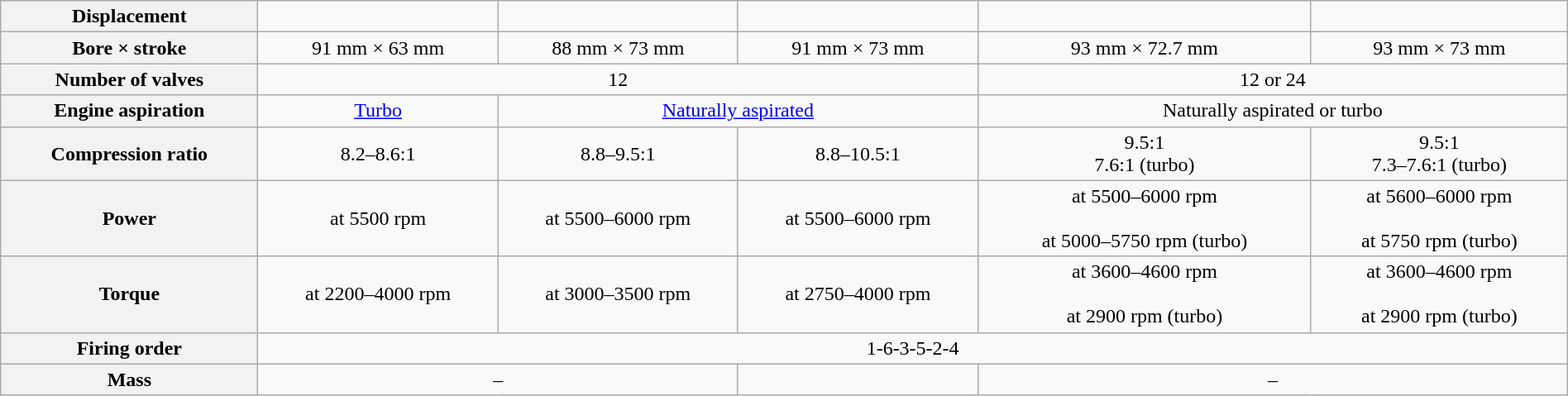<table class="wikitable" style="width:100%; text-align:center; font-size: 100%;">
<tr>
<th>Displacement</th>
<td></td>
<td></td>
<td></td>
<td></td>
<td></td>
</tr>
<tr>
<th>Bore × stroke</th>
<td>91 mm × 63 mm</td>
<td>88 mm × 73 mm</td>
<td>91 mm × 73 mm</td>
<td>93 mm × 72.7 mm</td>
<td>93 mm × 73 mm</td>
</tr>
<tr>
<th>Number of valves</th>
<td colspan="3">12</td>
<td colspan="2">12 or 24</td>
</tr>
<tr>
<th>Engine aspiration</th>
<td><a href='#'>Turbo</a></td>
<td colspan="2"><a href='#'>Naturally aspirated</a></td>
<td colspan="2">Naturally aspirated or turbo</td>
</tr>
<tr>
<th>Compression ratio</th>
<td>8.2–8.6:1</td>
<td>8.8–9.5:1</td>
<td>8.8–10.5:1</td>
<td>9.5:1<br>7.6:1 (turbo)</td>
<td>9.5:1<br>7.3–7.6:1 (turbo)</td>
</tr>
<tr>
<th>Power</th>
<td> at 5500 rpm</td>
<td> at 5500–6000 rpm</td>
<td> at 5500–6000 rpm</td>
<td> at 5500–6000 rpm<br><br> at 5000–5750 rpm (turbo)</td>
<td> at 5600–6000 rpm<br><br> at 5750 rpm (turbo)</td>
</tr>
<tr>
<th>Torque</th>
<td> at 2200–4000 rpm</td>
<td> at 3000–3500 rpm</td>
<td> at 2750–4000 rpm</td>
<td> at 3600–4600 rpm<br><br> at 2900 rpm (turbo)</td>
<td> at 3600–4600 rpm<br><br> at 2900 rpm (turbo)</td>
</tr>
<tr>
<th>Firing order</th>
<td colspan="5">1-6-3-5-2-4</td>
</tr>
<tr>
<th>Mass</th>
<td colspan="2">–</td>
<td></td>
<td colspan="2">–</td>
</tr>
</table>
